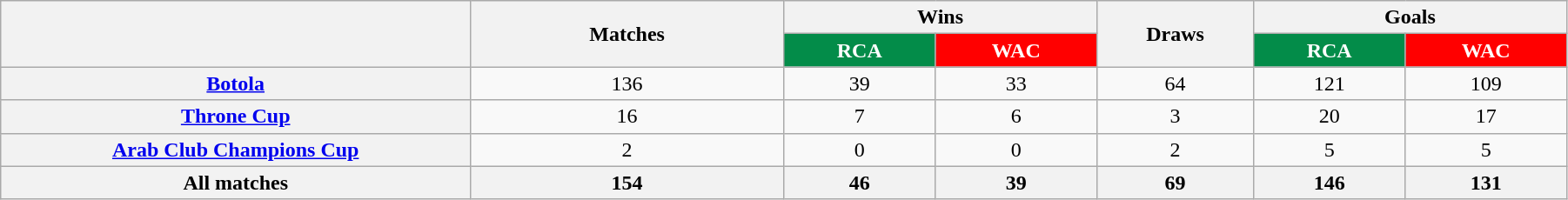<table class="wikitable sortable" style="text-align:center; width:95%;">
<tr>
<th rowspan="2"  style="width:15%;"></th>
<th rowspan="2"  style="width:10%;">Matches</th>
<th colspan="2"  style="width:10%;">Wins</th>
<th rowspan="2"  style="width:5%;">Draws</th>
<th colspan="2"  style="width:10%;">Goals</th>
</tr>
<tr>
<th style="color:#fff; background:#038C49;">RCA</th>
<th style="color:#fff; background:#f00;">WAC</th>
<th style="color:#fff; background:#038C49;">RCA</th>
<th style="color:#fff; background:#f00;">WAC</th>
</tr>
<tr>
<th scope=row><a href='#'>Botola</a></th>
<td>136</td>
<td>39</td>
<td>33</td>
<td>64</td>
<td>121</td>
<td>109</td>
</tr>
<tr>
<th scope=row><a href='#'>Throne Cup</a></th>
<td>16</td>
<td>7</td>
<td>6</td>
<td>3</td>
<td>20</td>
<td>17</td>
</tr>
<tr>
<th scope=row><a href='#'>Arab Club Champions Cup</a></th>
<td>2</td>
<td>0</td>
<td>0</td>
<td>2</td>
<td>5</td>
<td>5</td>
</tr>
<tr>
<th scope=row>All matches</th>
<th scope=row>154</th>
<th>46</th>
<th>39</th>
<th>69</th>
<th>146</th>
<th>131</th>
</tr>
</table>
